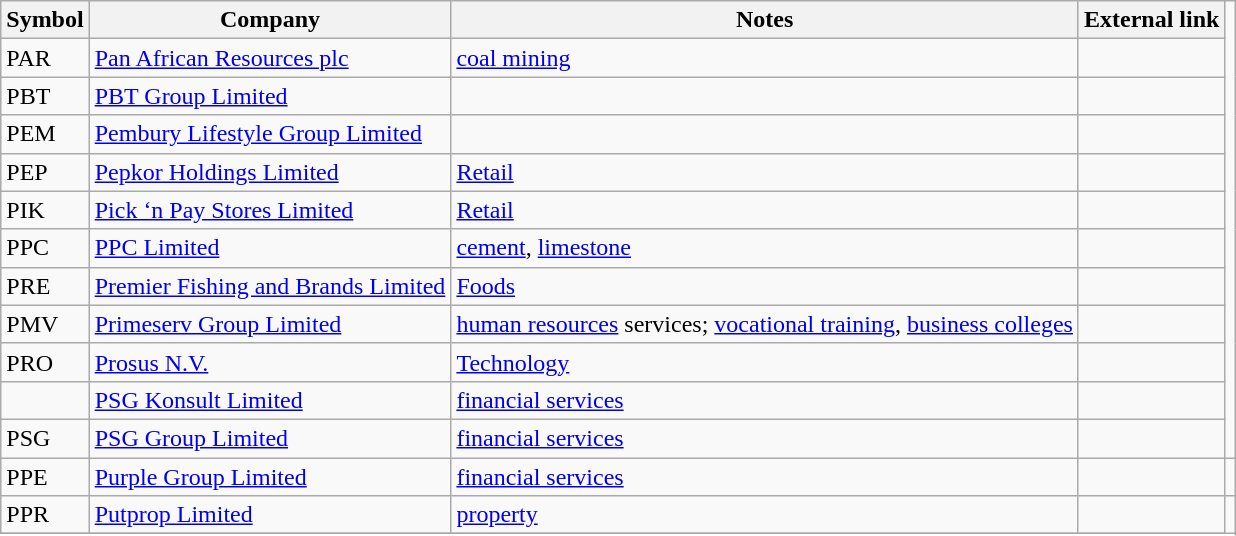<table class="wikitable sortable">
<tr>
<th>Symbol</th>
<th>Company</th>
<th>Notes</th>
<th>External link</th>
</tr>
<tr>
<td>PAR</td>
<td><a href='#'>Pan African Resources plc</a></td>
<td><a href='#'>coal mining</a></td>
<td></td>
</tr>
<tr>
<td>PBT</td>
<td><a href='#'>PBT Group Limited</a></td>
<td></td>
<td></td>
</tr>
<tr>
<td>PEM</td>
<td><a href='#'>Pembury Lifestyle Group Limited</a></td>
<td></td>
<td></td>
</tr>
<tr>
<td>PEP</td>
<td><a href='#'>Pepkor Holdings Limited</a></td>
<td><a href='#'>Retail</a></td>
<td></td>
</tr>
<tr>
<td>PIK</td>
<td><a href='#'>Pick ‘n Pay Stores Limited</a></td>
<td><a href='#'>Retail</a></td>
<td></td>
</tr>
<tr>
<td>PPC</td>
<td><a href='#'>PPC Limited</a></td>
<td><a href='#'>cement</a>, <a href='#'>limestone</a></td>
<td></td>
</tr>
<tr>
<td>PRE</td>
<td><a href='#'>Premier Fishing and Brands Limited</a></td>
<td><a href='#'>Foods</a></td>
<td></td>
</tr>
<tr>
<td>PMV</td>
<td><a href='#'>Primeserv Group Limited</a></td>
<td><a href='#'>human resources</a> services; <a href='#'>vocational training</a>, <a href='#'>business colleges</a></td>
<td></td>
</tr>
<tr>
<td>PRO</td>
<td><a href='#'>Prosus N.V.</a></td>
<td><a href='#'>Technology</a></td>
<td></td>
</tr>
<tr>
<td></td>
<td><a href='#'>PSG Konsult Limited</a></td>
<td><a href='#'>financial services</a></td>
<td></td>
</tr>
<tr>
<td>PSG</td>
<td><a href='#'>PSG Group Limited</a></td>
<td><a href='#'>financial services</a></td>
<td></td>
</tr>
<tr>
<td>PPE</td>
<td><a href='#'>Purple Group Limited</a></td>
<td><a href='#'>financial services</a></td>
<td></td>
<td></td>
</tr>
<tr>
<td>PPR</td>
<td><a href='#'>Putprop Limited</a></td>
<td><a href='#'>property</a></td>
<td></td>
</tr>
<tr>
</tr>
</table>
